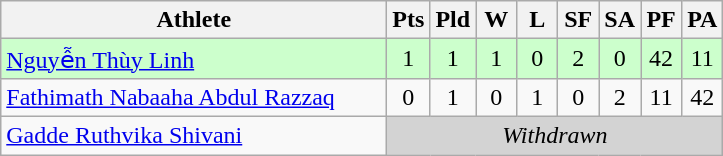<table class=wikitable style="text-align:center">
<tr>
<th width="250">Athlete</th>
<th width="20">Pts</th>
<th width="20">Pld</th>
<th width="20">W</th>
<th width="20">L</th>
<th width="20">SF</th>
<th width="20">SA</th>
<th width="20">PF</th>
<th width="20">PA</th>
</tr>
<tr bgcolor="#ccffcc">
<td style="text-align:left"> <a href='#'>Nguyễn Thùy Linh</a></td>
<td>1</td>
<td>1</td>
<td>1</td>
<td>0</td>
<td>2</td>
<td>0</td>
<td>42</td>
<td>11</td>
</tr>
<tr>
<td style="text-align:left"> <a href='#'>Fathimath Nabaaha Abdul Razzaq</a></td>
<td>0</td>
<td>1</td>
<td>0</td>
<td>1</td>
<td>0</td>
<td>2</td>
<td>11</td>
<td>42</td>
</tr>
<tr>
<td style="text-align:left"> <a href='#'>Gadde Ruthvika Shivani</a></td>
<td colspan="8" bgcolor="lightgrey"><em>Withdrawn</em></td>
</tr>
</table>
